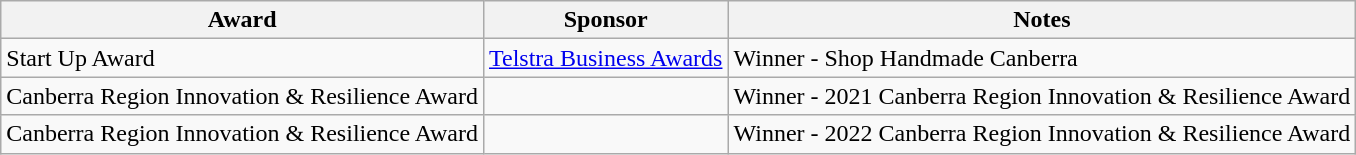<table class="wikitable">
<tr>
<th>Award</th>
<th>Sponsor</th>
<th>Notes</th>
</tr>
<tr>
<td>Start Up Award</td>
<td><a href='#'>Telstra Business Awards</a></td>
<td>Winner - Shop Handmade Canberra</td>
</tr>
<tr>
<td>Canberra Region Innovation & Resilience Award</td>
<td></td>
<td>Winner - 2021 Canberra Region Innovation & Resilience Award</td>
</tr>
<tr>
<td>Canberra Region Innovation & Resilience Award</td>
<td></td>
<td>Winner - 2022 Canberra Region Innovation & Resilience Award</td>
</tr>
</table>
